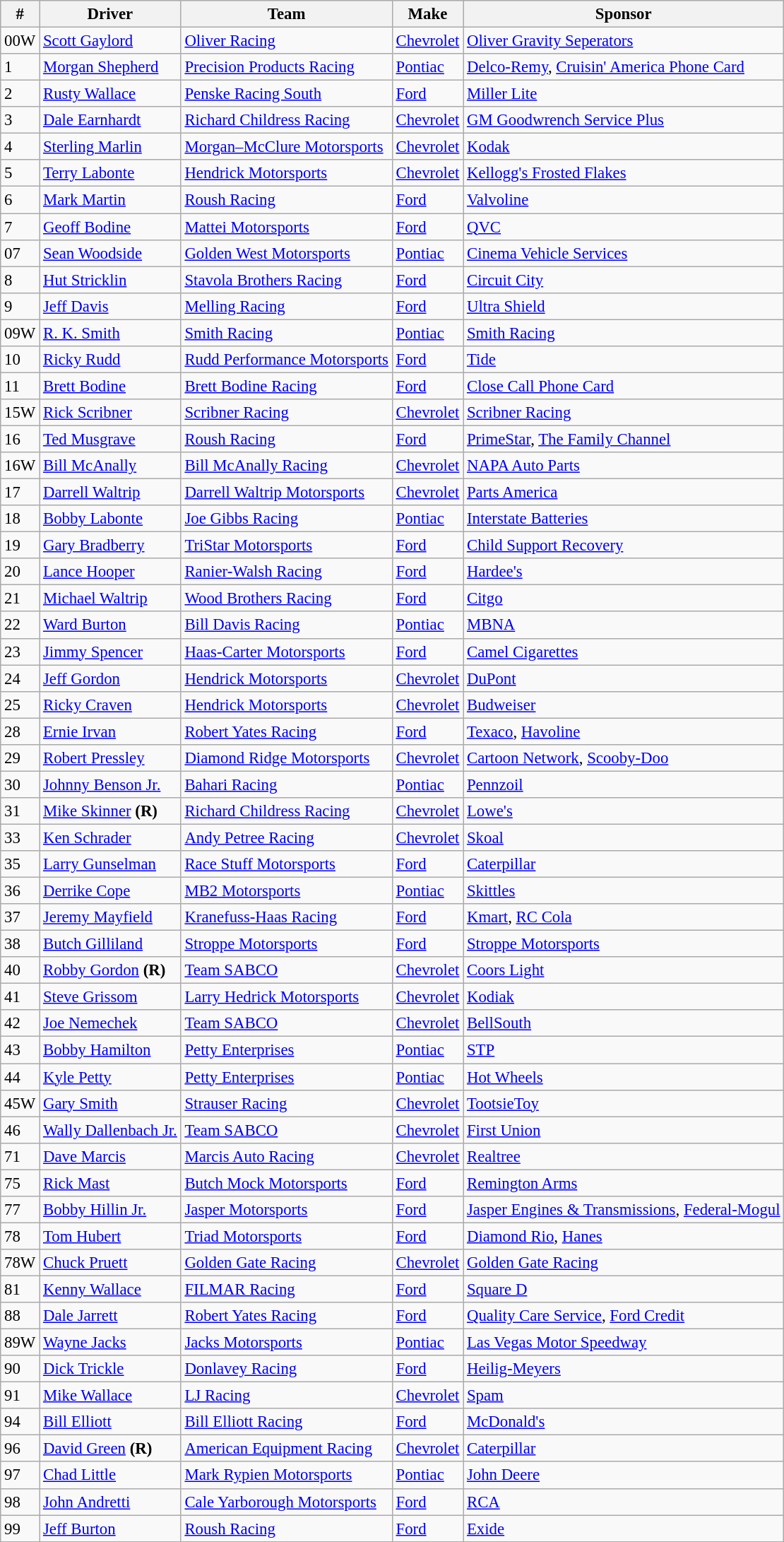<table class="wikitable" style="font-size:95%">
<tr>
<th>#</th>
<th>Driver</th>
<th>Team</th>
<th>Make</th>
<th>Sponsor</th>
</tr>
<tr>
<td>00W</td>
<td><a href='#'>Scott Gaylord</a></td>
<td><a href='#'>Oliver Racing</a></td>
<td><a href='#'>Chevrolet</a></td>
<td><a href='#'>Oliver Gravity Seperators</a></td>
</tr>
<tr>
<td>1</td>
<td><a href='#'>Morgan Shepherd</a></td>
<td><a href='#'>Precision Products Racing</a></td>
<td><a href='#'>Pontiac</a></td>
<td><a href='#'>Delco-Remy</a>, <a href='#'>Cruisin' America Phone Card</a></td>
</tr>
<tr>
<td>2</td>
<td><a href='#'>Rusty Wallace</a></td>
<td><a href='#'>Penske Racing South</a></td>
<td><a href='#'>Ford</a></td>
<td><a href='#'>Miller Lite</a></td>
</tr>
<tr>
<td>3</td>
<td><a href='#'>Dale Earnhardt</a></td>
<td><a href='#'>Richard Childress Racing</a></td>
<td><a href='#'>Chevrolet</a></td>
<td><a href='#'>GM Goodwrench Service Plus</a></td>
</tr>
<tr>
<td>4</td>
<td><a href='#'>Sterling Marlin</a></td>
<td><a href='#'>Morgan–McClure Motorsports</a></td>
<td><a href='#'>Chevrolet</a></td>
<td><a href='#'>Kodak</a></td>
</tr>
<tr>
<td>5</td>
<td><a href='#'>Terry Labonte</a></td>
<td><a href='#'>Hendrick Motorsports</a></td>
<td><a href='#'>Chevrolet</a></td>
<td><a href='#'>Kellogg's Frosted Flakes</a></td>
</tr>
<tr>
<td>6</td>
<td><a href='#'>Mark Martin</a></td>
<td><a href='#'>Roush Racing</a></td>
<td><a href='#'>Ford</a></td>
<td><a href='#'>Valvoline</a></td>
</tr>
<tr>
<td>7</td>
<td><a href='#'>Geoff Bodine</a></td>
<td><a href='#'>Mattei Motorsports</a></td>
<td><a href='#'>Ford</a></td>
<td><a href='#'>QVC</a></td>
</tr>
<tr>
<td>07</td>
<td><a href='#'>Sean Woodside</a></td>
<td><a href='#'>Golden West Motorsports</a></td>
<td><a href='#'>Pontiac</a></td>
<td><a href='#'>Cinema Vehicle Services</a></td>
</tr>
<tr>
<td>8</td>
<td><a href='#'>Hut Stricklin</a></td>
<td><a href='#'>Stavola Brothers Racing</a></td>
<td><a href='#'>Ford</a></td>
<td><a href='#'>Circuit City</a></td>
</tr>
<tr>
<td>9</td>
<td><a href='#'>Jeff Davis</a></td>
<td><a href='#'>Melling Racing</a></td>
<td><a href='#'>Ford</a></td>
<td><a href='#'>Ultra Shield</a></td>
</tr>
<tr>
<td>09W</td>
<td><a href='#'>R. K. Smith</a></td>
<td><a href='#'>Smith Racing</a></td>
<td><a href='#'>Pontiac</a></td>
<td><a href='#'>Smith Racing</a></td>
</tr>
<tr>
<td>10</td>
<td><a href='#'>Ricky Rudd</a></td>
<td><a href='#'>Rudd Performance Motorsports</a></td>
<td><a href='#'>Ford</a></td>
<td><a href='#'>Tide</a></td>
</tr>
<tr>
<td>11</td>
<td><a href='#'>Brett Bodine</a></td>
<td><a href='#'>Brett Bodine Racing</a></td>
<td><a href='#'>Ford</a></td>
<td><a href='#'>Close Call Phone Card</a></td>
</tr>
<tr>
<td>15W</td>
<td><a href='#'>Rick Scribner</a></td>
<td><a href='#'>Scribner Racing</a></td>
<td><a href='#'>Chevrolet</a></td>
<td><a href='#'>Scribner Racing</a></td>
</tr>
<tr>
<td>16</td>
<td><a href='#'>Ted Musgrave</a></td>
<td><a href='#'>Roush Racing</a></td>
<td><a href='#'>Ford</a></td>
<td><a href='#'>PrimeStar</a>, <a href='#'>The Family Channel</a></td>
</tr>
<tr>
<td>16W</td>
<td><a href='#'>Bill McAnally</a></td>
<td><a href='#'>Bill McAnally Racing</a></td>
<td><a href='#'>Chevrolet</a></td>
<td><a href='#'>NAPA Auto Parts</a></td>
</tr>
<tr>
<td>17</td>
<td><a href='#'>Darrell Waltrip</a></td>
<td><a href='#'>Darrell Waltrip Motorsports</a></td>
<td><a href='#'>Chevrolet</a></td>
<td><a href='#'>Parts America</a></td>
</tr>
<tr>
<td>18</td>
<td><a href='#'>Bobby Labonte</a></td>
<td><a href='#'>Joe Gibbs Racing</a></td>
<td><a href='#'>Pontiac</a></td>
<td><a href='#'>Interstate Batteries</a></td>
</tr>
<tr>
<td>19</td>
<td><a href='#'>Gary Bradberry</a></td>
<td><a href='#'>TriStar Motorsports</a></td>
<td><a href='#'>Ford</a></td>
<td><a href='#'>Child Support Recovery</a></td>
</tr>
<tr>
<td>20</td>
<td><a href='#'>Lance Hooper</a></td>
<td><a href='#'>Ranier-Walsh Racing</a></td>
<td><a href='#'>Ford</a></td>
<td><a href='#'>Hardee's</a></td>
</tr>
<tr>
<td>21</td>
<td><a href='#'>Michael Waltrip</a></td>
<td><a href='#'>Wood Brothers Racing</a></td>
<td><a href='#'>Ford</a></td>
<td><a href='#'>Citgo</a></td>
</tr>
<tr>
<td>22</td>
<td><a href='#'>Ward Burton</a></td>
<td><a href='#'>Bill Davis Racing</a></td>
<td><a href='#'>Pontiac</a></td>
<td><a href='#'>MBNA</a></td>
</tr>
<tr>
<td>23</td>
<td><a href='#'>Jimmy Spencer</a></td>
<td><a href='#'>Haas-Carter Motorsports</a></td>
<td><a href='#'>Ford</a></td>
<td><a href='#'>Camel Cigarettes</a></td>
</tr>
<tr>
<td>24</td>
<td><a href='#'>Jeff Gordon</a></td>
<td><a href='#'>Hendrick Motorsports</a></td>
<td><a href='#'>Chevrolet</a></td>
<td><a href='#'>DuPont</a></td>
</tr>
<tr>
<td>25</td>
<td><a href='#'>Ricky Craven</a></td>
<td><a href='#'>Hendrick Motorsports</a></td>
<td><a href='#'>Chevrolet</a></td>
<td><a href='#'>Budweiser</a></td>
</tr>
<tr>
<td>28</td>
<td><a href='#'>Ernie Irvan</a></td>
<td><a href='#'>Robert Yates Racing</a></td>
<td><a href='#'>Ford</a></td>
<td><a href='#'>Texaco</a>, <a href='#'>Havoline</a></td>
</tr>
<tr>
<td>29</td>
<td><a href='#'>Robert Pressley</a></td>
<td><a href='#'>Diamond Ridge Motorsports</a></td>
<td><a href='#'>Chevrolet</a></td>
<td><a href='#'>Cartoon Network</a>, <a href='#'>Scooby-Doo</a></td>
</tr>
<tr>
<td>30</td>
<td><a href='#'>Johnny Benson Jr.</a></td>
<td><a href='#'>Bahari Racing</a></td>
<td><a href='#'>Pontiac</a></td>
<td><a href='#'>Pennzoil</a></td>
</tr>
<tr>
<td>31</td>
<td><a href='#'>Mike Skinner</a> <strong>(R)</strong></td>
<td><a href='#'>Richard Childress Racing</a></td>
<td><a href='#'>Chevrolet</a></td>
<td><a href='#'>Lowe's</a></td>
</tr>
<tr>
<td>33</td>
<td><a href='#'>Ken Schrader</a></td>
<td><a href='#'>Andy Petree Racing</a></td>
<td><a href='#'>Chevrolet</a></td>
<td><a href='#'>Skoal</a></td>
</tr>
<tr>
<td>35</td>
<td><a href='#'>Larry Gunselman</a></td>
<td><a href='#'>Race Stuff Motorsports</a></td>
<td><a href='#'>Ford</a></td>
<td><a href='#'>Caterpillar</a></td>
</tr>
<tr>
<td>36</td>
<td><a href='#'>Derrike Cope</a></td>
<td><a href='#'>MB2 Motorsports</a></td>
<td><a href='#'>Pontiac</a></td>
<td><a href='#'>Skittles</a></td>
</tr>
<tr>
<td>37</td>
<td><a href='#'>Jeremy Mayfield</a></td>
<td><a href='#'>Kranefuss-Haas Racing</a></td>
<td><a href='#'>Ford</a></td>
<td><a href='#'>Kmart</a>, <a href='#'>RC Cola</a></td>
</tr>
<tr>
<td>38</td>
<td><a href='#'>Butch Gilliland</a></td>
<td><a href='#'>Stroppe Motorsports</a></td>
<td><a href='#'>Ford</a></td>
<td><a href='#'>Stroppe Motorsports</a></td>
</tr>
<tr>
<td>40</td>
<td><a href='#'>Robby Gordon</a> <strong>(R)</strong></td>
<td><a href='#'>Team SABCO</a></td>
<td><a href='#'>Chevrolet</a></td>
<td><a href='#'>Coors Light</a></td>
</tr>
<tr>
<td>41</td>
<td><a href='#'>Steve Grissom</a></td>
<td><a href='#'>Larry Hedrick Motorsports</a></td>
<td><a href='#'>Chevrolet</a></td>
<td><a href='#'>Kodiak</a></td>
</tr>
<tr>
<td>42</td>
<td><a href='#'>Joe Nemechek</a></td>
<td><a href='#'>Team SABCO</a></td>
<td><a href='#'>Chevrolet</a></td>
<td><a href='#'>BellSouth</a></td>
</tr>
<tr>
<td>43</td>
<td><a href='#'>Bobby Hamilton</a></td>
<td><a href='#'>Petty Enterprises</a></td>
<td><a href='#'>Pontiac</a></td>
<td><a href='#'>STP</a></td>
</tr>
<tr>
<td>44</td>
<td><a href='#'>Kyle Petty</a></td>
<td><a href='#'>Petty Enterprises</a></td>
<td><a href='#'>Pontiac</a></td>
<td><a href='#'>Hot Wheels</a></td>
</tr>
<tr>
<td>45W</td>
<td><a href='#'>Gary Smith</a></td>
<td><a href='#'>Strauser Racing</a></td>
<td><a href='#'>Chevrolet</a></td>
<td><a href='#'>TootsieToy</a></td>
</tr>
<tr>
<td>46</td>
<td><a href='#'>Wally Dallenbach Jr.</a></td>
<td><a href='#'>Team SABCO</a></td>
<td><a href='#'>Chevrolet</a></td>
<td><a href='#'>First Union</a></td>
</tr>
<tr>
<td>71</td>
<td><a href='#'>Dave Marcis</a></td>
<td><a href='#'>Marcis Auto Racing</a></td>
<td><a href='#'>Chevrolet</a></td>
<td><a href='#'>Realtree</a></td>
</tr>
<tr>
<td>75</td>
<td><a href='#'>Rick Mast</a></td>
<td><a href='#'>Butch Mock Motorsports</a></td>
<td><a href='#'>Ford</a></td>
<td><a href='#'>Remington Arms</a></td>
</tr>
<tr>
<td>77</td>
<td><a href='#'>Bobby Hillin Jr.</a></td>
<td><a href='#'>Jasper Motorsports</a></td>
<td><a href='#'>Ford</a></td>
<td><a href='#'>Jasper Engines & Transmissions</a>, <a href='#'>Federal-Mogul</a></td>
</tr>
<tr>
<td>78</td>
<td><a href='#'>Tom Hubert</a></td>
<td><a href='#'>Triad Motorsports</a></td>
<td><a href='#'>Ford</a></td>
<td><a href='#'>Diamond Rio</a>, <a href='#'>Hanes</a></td>
</tr>
<tr>
<td>78W</td>
<td><a href='#'>Chuck Pruett</a></td>
<td><a href='#'>Golden Gate Racing</a></td>
<td><a href='#'>Chevrolet</a></td>
<td><a href='#'>Golden Gate Racing</a></td>
</tr>
<tr>
<td>81</td>
<td><a href='#'>Kenny Wallace</a></td>
<td><a href='#'>FILMAR Racing</a></td>
<td><a href='#'>Ford</a></td>
<td><a href='#'>Square D</a></td>
</tr>
<tr>
<td>88</td>
<td><a href='#'>Dale Jarrett</a></td>
<td><a href='#'>Robert Yates Racing</a></td>
<td><a href='#'>Ford</a></td>
<td><a href='#'>Quality Care Service</a>, <a href='#'>Ford Credit</a></td>
</tr>
<tr>
<td>89W</td>
<td><a href='#'>Wayne Jacks</a></td>
<td><a href='#'>Jacks Motorsports</a></td>
<td><a href='#'>Pontiac</a></td>
<td><a href='#'>Las Vegas Motor Speedway</a></td>
</tr>
<tr>
<td>90</td>
<td><a href='#'>Dick Trickle</a></td>
<td><a href='#'>Donlavey Racing</a></td>
<td><a href='#'>Ford</a></td>
<td><a href='#'>Heilig-Meyers</a></td>
</tr>
<tr>
<td>91</td>
<td><a href='#'>Mike Wallace</a></td>
<td><a href='#'>LJ Racing</a></td>
<td><a href='#'>Chevrolet</a></td>
<td><a href='#'>Spam</a></td>
</tr>
<tr>
<td>94</td>
<td><a href='#'>Bill Elliott</a></td>
<td><a href='#'>Bill Elliott Racing</a></td>
<td><a href='#'>Ford</a></td>
<td><a href='#'>McDonald's</a></td>
</tr>
<tr>
<td>96</td>
<td><a href='#'>David Green</a> <strong>(R)</strong></td>
<td><a href='#'>American Equipment Racing</a></td>
<td><a href='#'>Chevrolet</a></td>
<td><a href='#'>Caterpillar</a></td>
</tr>
<tr>
<td>97</td>
<td><a href='#'>Chad Little</a></td>
<td><a href='#'>Mark Rypien Motorsports</a></td>
<td><a href='#'>Pontiac</a></td>
<td><a href='#'>John Deere</a></td>
</tr>
<tr>
<td>98</td>
<td><a href='#'>John Andretti</a></td>
<td><a href='#'>Cale Yarborough Motorsports</a></td>
<td><a href='#'>Ford</a></td>
<td><a href='#'>RCA</a></td>
</tr>
<tr>
<td>99</td>
<td><a href='#'>Jeff Burton</a></td>
<td><a href='#'>Roush Racing</a></td>
<td><a href='#'>Ford</a></td>
<td><a href='#'>Exide</a></td>
</tr>
</table>
